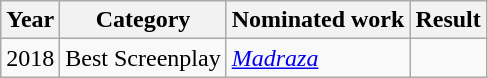<table class="wikitable">
<tr>
<th>Year</th>
<th>Category</th>
<th>Nominated work</th>
<th>Result</th>
</tr>
<tr>
<td>2018</td>
<td>Best Screenplay</td>
<td><em><a href='#'>Madraza</a></em></td>
<td></td>
</tr>
</table>
